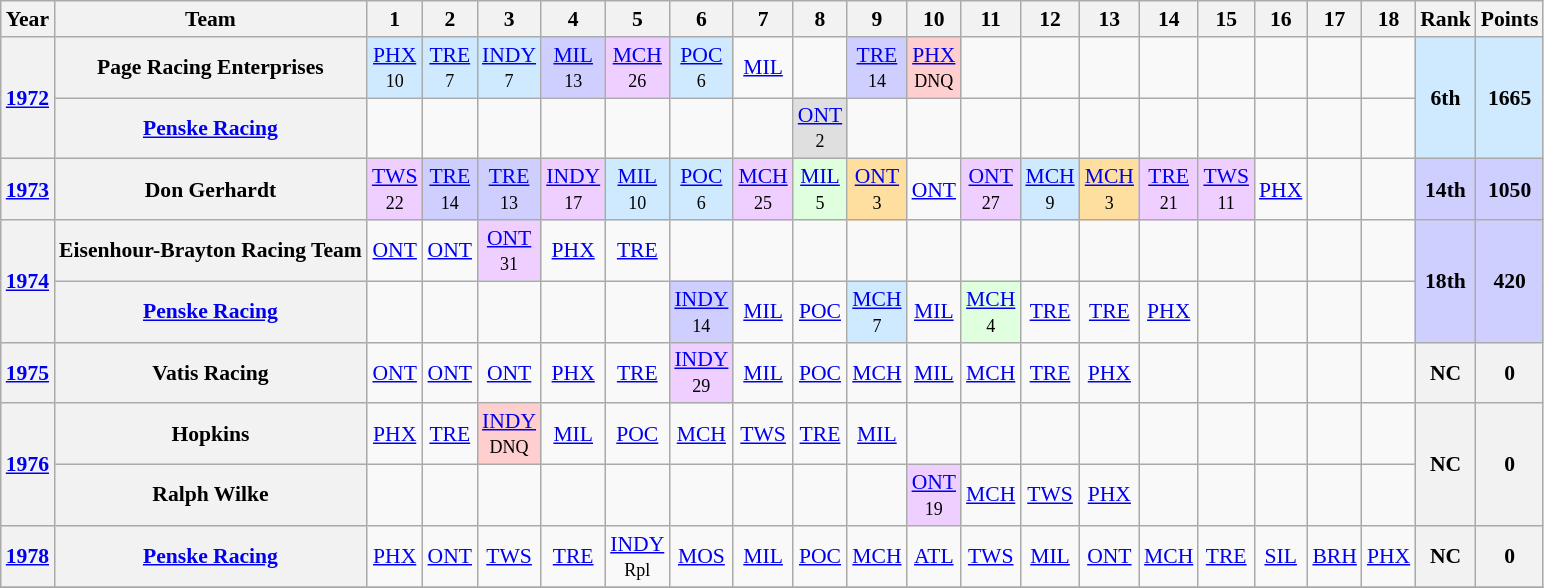<table class="wikitable" style="text-align:center; font-size:90%">
<tr>
<th>Year</th>
<th>Team</th>
<th>1</th>
<th>2</th>
<th>3</th>
<th>4</th>
<th>5</th>
<th>6</th>
<th>7</th>
<th>8</th>
<th>9</th>
<th>10</th>
<th>11</th>
<th>12</th>
<th>13</th>
<th>14</th>
<th>15</th>
<th>16</th>
<th>17</th>
<th>18</th>
<th>Rank</th>
<th>Points</th>
</tr>
<tr>
<th rowspan="2"><a href='#'>1972</a></th>
<th>Page Racing Enterprises</th>
<td style="background:#CFEAFF;"><a href='#'>PHX</a><br><small>10</small></td>
<td style="background:#CFEAFF;"><a href='#'>TRE</a><br><small>7</small></td>
<td style="background:#CFEAFF;"><a href='#'>INDY</a><br><small>7</small></td>
<td style="background:#CFCFFF;"><a href='#'>MIL</a><br><small>13</small></td>
<td style="background:#EFCFFF;"><a href='#'>MCH</a><br><small>26</small></td>
<td style="background:#CFEAFF;"><a href='#'>POC</a><br><small>6</small></td>
<td><a href='#'>MIL</a></td>
<td></td>
<td style="background:#CFCFFF;"><a href='#'>TRE</a><br><small>14</small></td>
<td style="background:#FFCFCF;"><a href='#'>PHX</a><br><small>DNQ</small></td>
<td></td>
<td></td>
<td></td>
<td></td>
<td></td>
<td></td>
<td></td>
<td></td>
<th style="background:#CFEAFF;" rowspan="2">6th</th>
<th style="background:#CFEAFF;" rowspan="2">1665</th>
</tr>
<tr>
<th><a href='#'>Penske Racing</a></th>
<td></td>
<td></td>
<td></td>
<td></td>
<td></td>
<td></td>
<td></td>
<td style="background:#DFDFDF;"><a href='#'>ONT</a><br><small>2</small></td>
<td></td>
<td></td>
<td></td>
<td></td>
<td></td>
<td></td>
<td></td>
<td></td>
<td></td>
<td></td>
</tr>
<tr>
<th><a href='#'>1973</a></th>
<th>Don Gerhardt</th>
<td style="background:#EFCFFF;"><a href='#'>TWS</a><br><small>22</small></td>
<td style="background:#CFCFFF;"><a href='#'>TRE</a><br><small>14</small></td>
<td style="background:#CFCFFF;"><a href='#'>TRE</a><br><small>13</small></td>
<td style="background:#EFCFFF;"><a href='#'>INDY</a><br><small>17</small></td>
<td style="background:#CFEAFF;"><a href='#'>MIL</a><br><small>10</small></td>
<td style="background:#CFEAFF;"><a href='#'>POC</a><br><small>6</small></td>
<td style="background:#EFCFFF;"><a href='#'>MCH</a><br><small>25</small></td>
<td style="background:#DFFFDF;"><a href='#'>MIL</a><br><small>5</small></td>
<td style="background:#FFDF9F;"><a href='#'>ONT</a><br><small>3</small></td>
<td><a href='#'>ONT</a></td>
<td style="background:#EFCFFF;"><a href='#'>ONT</a><br><small>27</small></td>
<td style="background:#CFEAFF;"><a href='#'>MCH</a><br><small>9</small></td>
<td style="background:#FFDF9F;"><a href='#'>MCH</a><br><small>3</small></td>
<td style="background:#EFCFFF;"><a href='#'>TRE</a><br><small>21</small></td>
<td style="background:#EFCFFF;"><a href='#'>TWS</a><br><small>11</small></td>
<td><a href='#'>PHX</a></td>
<td></td>
<td></td>
<th style="background:#CFCFFF;">14th</th>
<th style="background:#CFCFFF;">1050</th>
</tr>
<tr>
<th rowspan="2"><a href='#'>1974</a></th>
<th>Eisenhour-Brayton Racing Team</th>
<td><a href='#'>ONT</a></td>
<td><a href='#'>ONT</a></td>
<td style="background:#EFCFFF;"><a href='#'>ONT</a><br><small>31</small></td>
<td><a href='#'>PHX</a></td>
<td><a href='#'>TRE</a></td>
<td></td>
<td></td>
<td></td>
<td></td>
<td></td>
<td></td>
<td></td>
<td></td>
<td></td>
<td></td>
<td></td>
<td></td>
<td></td>
<th style="background:#CFCFFF;" rowspan="2">18th</th>
<th style="background:#CFCFFF;" rowspan="2">420</th>
</tr>
<tr>
<th><a href='#'>Penske Racing</a></th>
<td></td>
<td></td>
<td></td>
<td></td>
<td></td>
<td style="background:#CFCFFF;"><a href='#'>INDY</a><br><small>14</small></td>
<td><a href='#'>MIL</a></td>
<td><a href='#'>POC</a></td>
<td style="background:#CFEAFF;"><a href='#'>MCH</a><br><small>7</small></td>
<td><a href='#'>MIL</a></td>
<td style="background:#DFFFDF;"><a href='#'>MCH</a><br><small>4</small></td>
<td><a href='#'>TRE</a></td>
<td><a href='#'>TRE</a></td>
<td><a href='#'>PHX</a></td>
<td></td>
<td></td>
<td></td>
<td></td>
</tr>
<tr>
<th><a href='#'>1975</a></th>
<th>Vatis Racing</th>
<td><a href='#'>ONT</a></td>
<td><a href='#'>ONT</a></td>
<td><a href='#'>ONT</a></td>
<td><a href='#'>PHX</a></td>
<td><a href='#'>TRE</a></td>
<td style="background:#EFCFFF;"><a href='#'>INDY</a><br><small>29</small></td>
<td><a href='#'>MIL</a></td>
<td><a href='#'>POC</a></td>
<td><a href='#'>MCH</a></td>
<td><a href='#'>MIL</a></td>
<td><a href='#'>MCH</a></td>
<td><a href='#'>TRE</a></td>
<td><a href='#'>PHX</a></td>
<td></td>
<td></td>
<td></td>
<td></td>
<td></td>
<th>NC</th>
<th>0</th>
</tr>
<tr>
<th rowspan="2"><a href='#'>1976</a></th>
<th>Hopkins</th>
<td><a href='#'>PHX</a></td>
<td><a href='#'>TRE</a></td>
<td style="background:#FFCFCF;"><a href='#'>INDY</a><br><small>DNQ</small></td>
<td><a href='#'>MIL</a></td>
<td><a href='#'>POC</a></td>
<td><a href='#'>MCH</a></td>
<td><a href='#'>TWS</a></td>
<td><a href='#'>TRE</a></td>
<td><a href='#'>MIL</a></td>
<td></td>
<td></td>
<td></td>
<td></td>
<td></td>
<td></td>
<td></td>
<td></td>
<td></td>
<th rowspan="2">NC</th>
<th rowspan="2">0</th>
</tr>
<tr>
<th>Ralph Wilke</th>
<td></td>
<td></td>
<td></td>
<td></td>
<td></td>
<td></td>
<td></td>
<td></td>
<td></td>
<td style="background:#EFCFFF;"><a href='#'>ONT</a><br><small>19</small></td>
<td><a href='#'>MCH</a></td>
<td><a href='#'>TWS</a></td>
<td><a href='#'>PHX</a></td>
<td></td>
<td></td>
<td></td>
<td></td>
<td></td>
</tr>
<tr>
<th><a href='#'>1978</a></th>
<th><a href='#'>Penske Racing</a></th>
<td><a href='#'>PHX</a></td>
<td><a href='#'>ONT</a></td>
<td><a href='#'>TWS</a></td>
<td><a href='#'>TRE</a></td>
<td><a href='#'>INDY</a><br><small>Rpl</small></td>
<td><a href='#'>MOS</a></td>
<td><a href='#'>MIL</a></td>
<td><a href='#'>POC</a></td>
<td><a href='#'>MCH</a></td>
<td><a href='#'>ATL</a></td>
<td><a href='#'>TWS</a></td>
<td><a href='#'>MIL</a></td>
<td><a href='#'>ONT</a></td>
<td><a href='#'>MCH</a></td>
<td><a href='#'>TRE</a></td>
<td><a href='#'>SIL</a></td>
<td><a href='#'>BRH</a></td>
<td><a href='#'>PHX</a></td>
<th>NC</th>
<th>0</th>
</tr>
<tr>
</tr>
</table>
